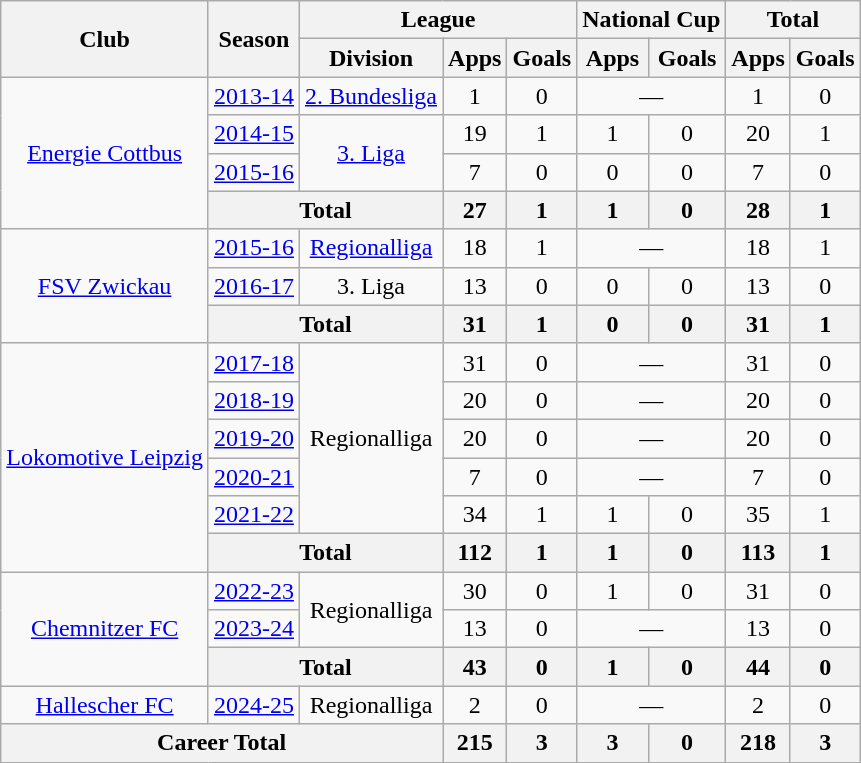<table class="wikitable" style="text-align: center">
<tr>
<th rowspan="2">Club</th>
<th rowspan="2">Season</th>
<th colspan="3">League</th>
<th colspan="2">National Cup</th>
<th colspan="2">Total</th>
</tr>
<tr>
<th>Division</th>
<th>Apps</th>
<th>Goals</th>
<th>Apps</th>
<th>Goals</th>
<th>Apps</th>
<th>Goals</th>
</tr>
<tr>
<td rowspan="4"><a href='#'>Energie Cottbus</a></td>
<td><a href='#'>2013-14</a></td>
<td><a href='#'>2. Bundesliga</a></td>
<td>1</td>
<td>0</td>
<td colspan="2">—</td>
<td>1</td>
<td>0</td>
</tr>
<tr>
<td><a href='#'>2014-15</a></td>
<td rowspan="2"><a href='#'>3. Liga</a></td>
<td>19</td>
<td>1</td>
<td>1</td>
<td>0</td>
<td>20</td>
<td>1</td>
</tr>
<tr>
<td><a href='#'>2015-16</a></td>
<td>7</td>
<td>0</td>
<td>0</td>
<td>0</td>
<td>7</td>
<td>0</td>
</tr>
<tr>
<th colspan="2">Total</th>
<th>27</th>
<th>1</th>
<th>1</th>
<th>0</th>
<th>28</th>
<th>1</th>
</tr>
<tr>
<td rowspan="3"><a href='#'>FSV Zwickau</a></td>
<td><a href='#'>2015-16</a></td>
<td><a href='#'>Regionalliga</a></td>
<td>18</td>
<td>1</td>
<td colspan="2">—</td>
<td>18</td>
<td>1</td>
</tr>
<tr>
<td><a href='#'>2016-17</a></td>
<td>3. Liga</td>
<td>13</td>
<td>0</td>
<td>0</td>
<td>0</td>
<td>13</td>
<td>0</td>
</tr>
<tr>
<th colspan="2">Total</th>
<th>31</th>
<th>1</th>
<th>0</th>
<th>0</th>
<th>31</th>
<th>1</th>
</tr>
<tr>
<td rowspan="6"><a href='#'>Lokomotive Leipzig</a></td>
<td><a href='#'>2017-18</a></td>
<td rowspan="5">Regionalliga</td>
<td>31</td>
<td>0</td>
<td colspan="2">—</td>
<td>31</td>
<td>0</td>
</tr>
<tr>
<td><a href='#'>2018-19</a></td>
<td>20</td>
<td>0</td>
<td colspan="2">—</td>
<td>20</td>
<td>0</td>
</tr>
<tr>
<td><a href='#'>2019-20</a></td>
<td>20</td>
<td>0</td>
<td colspan="2">—</td>
<td>20</td>
<td>0</td>
</tr>
<tr>
<td><a href='#'>2020-21</a></td>
<td>7</td>
<td>0</td>
<td colspan="2">—</td>
<td>7</td>
<td>0</td>
</tr>
<tr>
<td><a href='#'>2021-22</a></td>
<td>34</td>
<td>1</td>
<td>1</td>
<td>0</td>
<td>35</td>
<td>1</td>
</tr>
<tr>
<th colspan="2">Total</th>
<th>112</th>
<th>1</th>
<th>1</th>
<th>0</th>
<th>113</th>
<th>1</th>
</tr>
<tr>
<td rowspan="3"><a href='#'>Chemnitzer FC</a></td>
<td><a href='#'>2022-23</a></td>
<td rowspan="2">Regionalliga</td>
<td>30</td>
<td>0</td>
<td>1</td>
<td>0</td>
<td>31</td>
<td>0</td>
</tr>
<tr>
<td><a href='#'>2023-24</a></td>
<td>13</td>
<td>0</td>
<td colspan="2">—</td>
<td>13</td>
<td>0</td>
</tr>
<tr>
<th colspan="2">Total</th>
<th>43</th>
<th>0</th>
<th>1</th>
<th>0</th>
<th>44</th>
<th>0</th>
</tr>
<tr>
<td><a href='#'>Hallescher FC</a></td>
<td><a href='#'>2024-25</a></td>
<td>Regionalliga</td>
<td>2</td>
<td>0</td>
<td colspan="2">—</td>
<td>2</td>
<td>0</td>
</tr>
<tr>
<th colspan="3">Career Total</th>
<th>215</th>
<th>3</th>
<th>3</th>
<th>0</th>
<th>218</th>
<th>3</th>
</tr>
</table>
